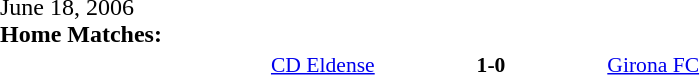<table width=100% cellspacing=1>
<tr>
<th width=20%></th>
<th width=12%></th>
<th width=20%></th>
<th></th>
</tr>
<tr>
<td>June 18, 2006<br><strong>Home Matches:</strong></td>
</tr>
<tr style=font-size:90%>
<td align=right><a href='#'>CD Eldense</a></td>
<td align=center><strong>1-0</strong></td>
<td><a href='#'>Girona FC</a></td>
</tr>
</table>
